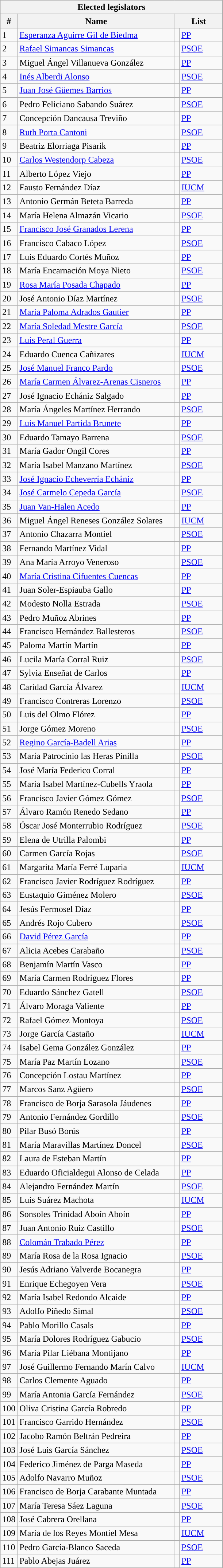<table class="wikitable sortable collapsible collapsed">
<tr background-color:#E9E9E9">
<th colspan="4">Elected legislators</th>
</tr>
<tr background-color:#E9E9E9">
<th width="10px">#</th>
<th width="280px">Name</th>
<th width="80px" colspan="2">List</th>
</tr>
<tr>
<td>1</td>
<td><a href='#'>Esperanza Aguirre Gil de Biedma</a></td>
<td width="1"></td>
<td><a href='#'>PP</a></td>
</tr>
<tr>
<td>2</td>
<td><a href='#'>Rafael Simancas Simancas</a></td>
<td></td>
<td><a href='#'>PSOE</a></td>
</tr>
<tr>
<td>3</td>
<td>Miguel Ángel Villanueva González </td>
<td></td>
<td><a href='#'>PP</a></td>
</tr>
<tr>
<td>4</td>
<td><a href='#'>Inés Alberdi Alonso</a></td>
<td></td>
<td><a href='#'>PSOE</a></td>
</tr>
<tr>
<td>5</td>
<td><a href='#'>Juan José Güemes Barrios</a></td>
<td></td>
<td><a href='#'>PP</a></td>
</tr>
<tr>
<td>6</td>
<td>Pedro Feliciano Sabando Suárez </td>
<td></td>
<td><a href='#'>PSOE</a></td>
</tr>
<tr>
<td>7</td>
<td>Concepción Dancausa Treviño </td>
<td></td>
<td><a href='#'>PP</a></td>
</tr>
<tr>
<td>8</td>
<td><a href='#'>Ruth Porta Cantoni</a> </td>
<td></td>
<td><a href='#'>PSOE</a></td>
</tr>
<tr>
<td>9</td>
<td>Beatriz Elorriaga Pisarik </td>
<td></td>
<td><a href='#'>PP</a></td>
</tr>
<tr>
<td>10</td>
<td><a href='#'>Carlos Westendorp Cabeza</a></td>
<td></td>
<td><a href='#'>PSOE</a></td>
</tr>
<tr>
<td>11</td>
<td>Alberto López Viejo </td>
<td></td>
<td><a href='#'>PP</a></td>
</tr>
<tr>
<td>12</td>
<td>Fausto Fernández Díaz </td>
<td></td>
<td><a href='#'>IUCM</a></td>
</tr>
<tr>
<td>13</td>
<td>Antonio Germán Beteta Barreda </td>
<td></td>
<td><a href='#'>PP</a></td>
</tr>
<tr>
<td>14</td>
<td>María Helena Almazán Vicario</td>
<td></td>
<td><a href='#'>PSOE</a></td>
</tr>
<tr>
<td>15</td>
<td><a href='#'>Francisco José Granados Lerena</a></td>
<td></td>
<td><a href='#'>PP</a></td>
</tr>
<tr>
<td>16</td>
<td>Francisco Cabaco López</td>
<td></td>
<td><a href='#'>PSOE</a></td>
</tr>
<tr>
<td>17</td>
<td>Luis Eduardo Cortés Muñoz </td>
<td></td>
<td><a href='#'>PP</a></td>
</tr>
<tr>
<td>18</td>
<td>María Encarnación Moya Nieto</td>
<td></td>
<td><a href='#'>PSOE</a></td>
</tr>
<tr>
<td>19</td>
<td><a href='#'>Rosa María Posada Chapado</a></td>
<td></td>
<td><a href='#'>PP</a></td>
</tr>
<tr>
<td>20</td>
<td>José Antonio Díaz Martínez</td>
<td></td>
<td><a href='#'>PSOE</a></td>
</tr>
<tr>
<td>21</td>
<td><a href='#'>María Paloma Adrados Gautier</a></td>
<td></td>
<td><a href='#'>PP</a></td>
</tr>
<tr>
<td>22</td>
<td><a href='#'>María Soledad Mestre García</a></td>
<td></td>
<td><a href='#'>PSOE</a></td>
</tr>
<tr>
<td>23</td>
<td><a href='#'>Luis Peral Guerra</a></td>
<td></td>
<td><a href='#'>PP</a></td>
</tr>
<tr>
<td>24</td>
<td>Eduardo Cuenca Cañizares</td>
<td></td>
<td><a href='#'>IUCM</a></td>
</tr>
<tr>
<td>25</td>
<td><a href='#'>José Manuel Franco Pardo</a></td>
<td></td>
<td><a href='#'>PSOE</a></td>
</tr>
<tr>
<td>26</td>
<td><a href='#'>María Carmen Álvarez-Arenas Cisneros</a></td>
<td></td>
<td><a href='#'>PP</a></td>
</tr>
<tr>
<td>27</td>
<td>José Ignacio Echániz Salgado </td>
<td></td>
<td><a href='#'>PP</a></td>
</tr>
<tr>
<td>28</td>
<td>María Ángeles Martínez Herrando</td>
<td></td>
<td><a href='#'>PSOE</a></td>
</tr>
<tr>
<td>29</td>
<td><a href='#'>Luis Manuel Partida Brunete</a></td>
<td></td>
<td><a href='#'>PP</a></td>
</tr>
<tr>
<td>30</td>
<td>Eduardo Tamayo Barrena </td>
<td></td>
<td><a href='#'>PSOE</a></td>
</tr>
<tr>
<td>31</td>
<td>María Gador Ongil Cores </td>
<td></td>
<td><a href='#'>PP</a></td>
</tr>
<tr>
<td>32</td>
<td>María Isabel Manzano Martínez</td>
<td></td>
<td><a href='#'>PSOE</a></td>
</tr>
<tr>
<td>33</td>
<td><a href='#'>José Ignacio Echeverría Echániz</a></td>
<td></td>
<td><a href='#'>PP</a></td>
</tr>
<tr>
<td>34</td>
<td><a href='#'>José Carmelo Cepeda García</a></td>
<td></td>
<td><a href='#'>PSOE</a></td>
</tr>
<tr>
<td>35</td>
<td><a href='#'>Juan Van-Halen Acedo</a></td>
<td></td>
<td><a href='#'>PP</a></td>
</tr>
<tr>
<td>36</td>
<td>Miguel Ángel Reneses González Solares </td>
<td></td>
<td><a href='#'>IUCM</a></td>
</tr>
<tr>
<td>37</td>
<td>Antonio Chazarra Montiel</td>
<td></td>
<td><a href='#'>PSOE</a></td>
</tr>
<tr>
<td>38</td>
<td>Fernando Martínez Vidal</td>
<td></td>
<td><a href='#'>PP</a></td>
</tr>
<tr>
<td>39</td>
<td>Ana María Arroyo Veneroso</td>
<td></td>
<td><a href='#'>PSOE</a></td>
</tr>
<tr>
<td>40</td>
<td><a href='#'>María Cristina Cifuentes Cuencas</a></td>
<td></td>
<td><a href='#'>PP</a></td>
</tr>
<tr>
<td>41</td>
<td>Juan Soler-Espiauba Gallo </td>
<td></td>
<td><a href='#'>PP</a></td>
</tr>
<tr>
<td>42</td>
<td>Modesto Nolla Estrada </td>
<td></td>
<td><a href='#'>PSOE</a></td>
</tr>
<tr>
<td>43</td>
<td>Pedro Muñoz Abrines</td>
<td></td>
<td><a href='#'>PP</a></td>
</tr>
<tr>
<td>44</td>
<td>Francisco Hernández Ballesteros</td>
<td></td>
<td><a href='#'>PSOE</a></td>
</tr>
<tr>
<td>45</td>
<td>Paloma Martín Martín</td>
<td></td>
<td><a href='#'>PP</a></td>
</tr>
<tr>
<td>46</td>
<td>Lucila María Corral Ruiz</td>
<td></td>
<td><a href='#'>PSOE</a></td>
</tr>
<tr>
<td>47</td>
<td>Sylvia Enseñat de Carlos</td>
<td></td>
<td><a href='#'>PP</a></td>
</tr>
<tr>
<td>48</td>
<td>Caridad García Álvarez</td>
<td></td>
<td><a href='#'>IUCM</a></td>
</tr>
<tr>
<td>49</td>
<td>Francisco Contreras Lorenzo</td>
<td></td>
<td><a href='#'>PSOE</a></td>
</tr>
<tr>
<td>50</td>
<td>Luis del Olmo Flórez </td>
<td></td>
<td><a href='#'>PP</a></td>
</tr>
<tr>
<td>51</td>
<td>Jorge Gómez Moreno</td>
<td></td>
<td><a href='#'>PSOE</a></td>
</tr>
<tr>
<td>52</td>
<td><a href='#'>Regino García-Badell Arias</a></td>
<td></td>
<td><a href='#'>PP</a></td>
</tr>
<tr>
<td>53</td>
<td>María Patrocinio las Heras Pinilla</td>
<td></td>
<td><a href='#'>PSOE</a></td>
</tr>
<tr>
<td>54</td>
<td>José María Federico Corral</td>
<td></td>
<td><a href='#'>PP</a></td>
</tr>
<tr>
<td>55</td>
<td>María Isabel Martínez-Cubells Yraola</td>
<td></td>
<td><a href='#'>PP</a></td>
</tr>
<tr>
<td>56</td>
<td>Francisco Javier Gómez Gómez</td>
<td></td>
<td><a href='#'>PSOE</a></td>
</tr>
<tr>
<td>57</td>
<td>Álvaro Ramón Renedo Sedano</td>
<td></td>
<td><a href='#'>PP</a></td>
</tr>
<tr>
<td>58</td>
<td>Óscar José Monterrubio Rodríguez</td>
<td></td>
<td><a href='#'>PSOE</a></td>
</tr>
<tr>
<td>59</td>
<td>Elena de Utrilla Palombi</td>
<td></td>
<td><a href='#'>PP</a></td>
</tr>
<tr>
<td>60</td>
<td>Carmen García Rojas</td>
<td></td>
<td><a href='#'>PSOE</a></td>
</tr>
<tr>
<td>61</td>
<td>Margarita María Ferré Luparia </td>
<td></td>
<td><a href='#'>IUCM</a></td>
</tr>
<tr>
<td>62</td>
<td>Francisco Javier Rodríguez Rodríguez </td>
<td></td>
<td><a href='#'>PP</a></td>
</tr>
<tr>
<td>63</td>
<td>Eustaquio Giménez Molero</td>
<td></td>
<td><a href='#'>PSOE</a></td>
</tr>
<tr>
<td>64</td>
<td>Jesús Fermosel Díaz </td>
<td></td>
<td><a href='#'>PP</a></td>
</tr>
<tr>
<td>65</td>
<td>Andrés Rojo Cubero</td>
<td></td>
<td><a href='#'>PSOE</a></td>
</tr>
<tr>
<td>66</td>
<td><a href='#'>David Pérez García</a></td>
<td></td>
<td><a href='#'>PP</a></td>
</tr>
<tr>
<td>67</td>
<td>Alicia Acebes Carabaño</td>
<td></td>
<td><a href='#'>PSOE</a></td>
</tr>
<tr>
<td>68</td>
<td>Benjamín Martín Vasco</td>
<td></td>
<td><a href='#'>PP</a></td>
</tr>
<tr>
<td>69</td>
<td>María Carmen Rodríguez Flores</td>
<td></td>
<td><a href='#'>PP</a></td>
</tr>
<tr>
<td>70</td>
<td>Eduardo Sánchez Gatell</td>
<td></td>
<td><a href='#'>PSOE</a></td>
</tr>
<tr>
<td>71</td>
<td>Álvaro Moraga Valiente</td>
<td></td>
<td><a href='#'>PP</a></td>
</tr>
<tr>
<td>72</td>
<td>Rafael Gómez Montoya </td>
<td></td>
<td><a href='#'>PSOE</a></td>
</tr>
<tr>
<td>73</td>
<td>Jorge García Castaño </td>
<td></td>
<td><a href='#'>IUCM</a></td>
</tr>
<tr>
<td>74</td>
<td>Isabel Gema González González </td>
<td></td>
<td><a href='#'>PP</a></td>
</tr>
<tr>
<td>75</td>
<td>María Paz Martín Lozano</td>
<td></td>
<td><a href='#'>PSOE</a></td>
</tr>
<tr>
<td>76</td>
<td>Concepción Lostau Martínez</td>
<td></td>
<td><a href='#'>PP</a></td>
</tr>
<tr>
<td>77</td>
<td>Marcos Sanz Agüero </td>
<td></td>
<td><a href='#'>PSOE</a></td>
</tr>
<tr>
<td>78</td>
<td>Francisco de Borja Sarasola Jáudenes </td>
<td></td>
<td><a href='#'>PP</a></td>
</tr>
<tr>
<td>79</td>
<td>Antonio Fernández Gordillo</td>
<td></td>
<td><a href='#'>PSOE</a></td>
</tr>
<tr>
<td>80</td>
<td>Pilar Busó Borús  </td>
<td></td>
<td><a href='#'>PP</a></td>
</tr>
<tr>
<td>81</td>
<td>María Maravillas Martínez Doncel</td>
<td></td>
<td><a href='#'>PSOE</a></td>
</tr>
<tr>
<td>82</td>
<td>Laura de Esteban Martín  </td>
<td></td>
<td><a href='#'>PP</a></td>
</tr>
<tr>
<td>83</td>
<td>Eduardo Oficialdegui Alonso de Celada</td>
<td></td>
<td><a href='#'>PP</a></td>
</tr>
<tr>
<td>84</td>
<td>Alejandro Fernández Martín</td>
<td></td>
<td><a href='#'>PSOE</a></td>
</tr>
<tr>
<td>85</td>
<td>Luis Suárez Machota</td>
<td></td>
<td><a href='#'>IUCM</a></td>
</tr>
<tr>
<td>86</td>
<td>Sonsoles Trinidad Aboín Aboín  </td>
<td></td>
<td><a href='#'>PP</a></td>
</tr>
<tr>
<td>87</td>
<td>Juan Antonio Ruiz Castillo</td>
<td></td>
<td><a href='#'>PSOE</a></td>
</tr>
<tr>
<td>88</td>
<td><a href='#'>Colomán Trabado Pérez</a></td>
<td></td>
<td><a href='#'>PP</a></td>
</tr>
<tr>
<td>89</td>
<td>María Rosa de la Rosa Ignacio</td>
<td></td>
<td><a href='#'>PSOE</a></td>
</tr>
<tr>
<td>90</td>
<td>Jesús Adriano Valverde Bocanegra</td>
<td></td>
<td><a href='#'>PP</a></td>
</tr>
<tr>
<td>91</td>
<td>Enrique Echegoyen Vera</td>
<td></td>
<td><a href='#'>PSOE</a></td>
</tr>
<tr>
<td>92</td>
<td>María Isabel Redondo Alcaide</td>
<td></td>
<td><a href='#'>PP</a></td>
</tr>
<tr>
<td>93</td>
<td>Adolfo Piñedo Simal  </td>
<td></td>
<td><a href='#'>PSOE</a></td>
</tr>
<tr>
<td>94</td>
<td>Pablo Morillo Casals</td>
<td></td>
<td><a href='#'>PP</a></td>
</tr>
<tr>
<td>95</td>
<td>María Dolores Rodríguez Gabucio</td>
<td></td>
<td><a href='#'>PSOE</a></td>
</tr>
<tr>
<td>96</td>
<td>María Pilar Liébana Montijano </td>
<td></td>
<td><a href='#'>PP</a></td>
</tr>
<tr>
<td>97</td>
<td>José Guillermo Fernando Marín Calvo</td>
<td></td>
<td><a href='#'>IUCM</a></td>
</tr>
<tr>
<td>98</td>
<td>Carlos Clemente Aguado</td>
<td></td>
<td><a href='#'>PP</a></td>
</tr>
<tr>
<td>99</td>
<td>María Antonia García Fernández</td>
<td></td>
<td><a href='#'>PSOE</a></td>
</tr>
<tr>
<td>100</td>
<td>Oliva Cristina García Robredo</td>
<td></td>
<td><a href='#'>PP</a></td>
</tr>
<tr>
<td>101</td>
<td>Francisco Garrido Hernández</td>
<td></td>
<td><a href='#'>PSOE</a></td>
</tr>
<tr>
<td>102</td>
<td>Jacobo Ramón Beltrán Pedreira  </td>
<td></td>
<td><a href='#'>PP</a></td>
</tr>
<tr>
<td>103</td>
<td>José Luis García Sánchez</td>
<td></td>
<td><a href='#'>PSOE</a></td>
</tr>
<tr>
<td>104</td>
<td>Federico Jiménez de Parga Maseda</td>
<td></td>
<td><a href='#'>PP</a></td>
</tr>
<tr>
<td>105</td>
<td>Adolfo Navarro Muñoz</td>
<td></td>
<td><a href='#'>PSOE</a></td>
</tr>
<tr>
<td>106</td>
<td>Francisco de Borja Carabante Muntada</td>
<td></td>
<td><a href='#'>PP</a></td>
</tr>
<tr>
<td>107</td>
<td>María Teresa Sáez Laguna</td>
<td></td>
<td><a href='#'>PSOE</a></td>
</tr>
<tr>
<td>108</td>
<td>José Cabrera Orellana</td>
<td></td>
<td><a href='#'>PP</a></td>
</tr>
<tr>
<td>109</td>
<td>María de los Reyes Montiel Mesa </td>
<td></td>
<td><a href='#'>IUCM</a></td>
</tr>
<tr>
<td>110</td>
<td>Pedro García-Blanco Saceda</td>
<td></td>
<td><a href='#'>PSOE</a></td>
</tr>
<tr>
<td>111</td>
<td>Pablo Abejas Juárez</td>
<td></td>
<td><a href='#'>PP</a></td>
</tr>
</table>
